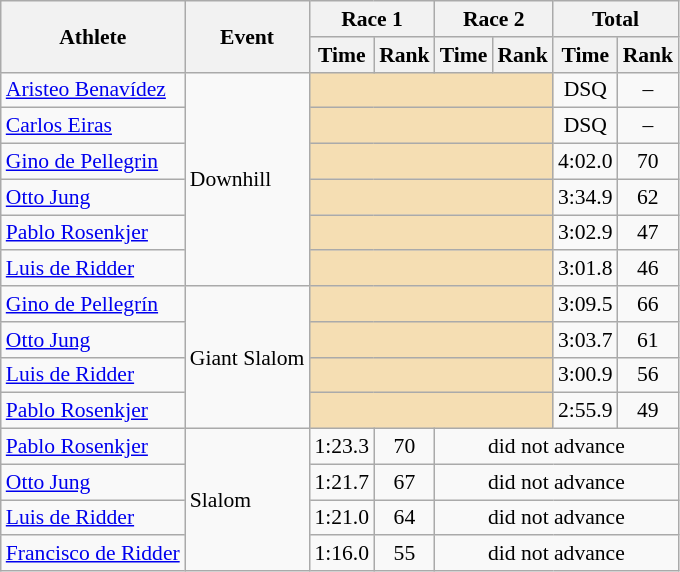<table class="wikitable" style="font-size:90%">
<tr>
<th rowspan="2">Athlete</th>
<th rowspan="2">Event</th>
<th colspan="2">Race 1</th>
<th colspan="2">Race 2</th>
<th colspan="2">Total</th>
</tr>
<tr>
<th>Time</th>
<th>Rank</th>
<th>Time</th>
<th>Rank</th>
<th>Time</th>
<th>Rank</th>
</tr>
<tr>
<td><a href='#'>Aristeo Benavídez</a></td>
<td rowspan="6">Downhill</td>
<td colspan="4" bgcolor="wheat"></td>
<td align="center">DSQ</td>
<td align="center">–</td>
</tr>
<tr>
<td><a href='#'>Carlos Eiras</a></td>
<td colspan="4" bgcolor="wheat"></td>
<td align="center">DSQ</td>
<td align="center">–</td>
</tr>
<tr>
<td><a href='#'>Gino de Pellegrin</a></td>
<td colspan="4" bgcolor="wheat"></td>
<td align="center">4:02.0</td>
<td align="center">70</td>
</tr>
<tr>
<td><a href='#'>Otto Jung</a></td>
<td colspan="4" bgcolor="wheat"></td>
<td align="center">3:34.9</td>
<td align="center">62</td>
</tr>
<tr>
<td><a href='#'>Pablo Rosenkjer</a></td>
<td colspan="4" bgcolor="wheat"></td>
<td align="center">3:02.9</td>
<td align="center">47</td>
</tr>
<tr>
<td><a href='#'>Luis de Ridder</a></td>
<td colspan="4" bgcolor="wheat"></td>
<td align="center">3:01.8</td>
<td align="center">46</td>
</tr>
<tr>
<td><a href='#'>Gino de Pellegrín</a></td>
<td rowspan="4">Giant Slalom</td>
<td colspan="4" bgcolor="wheat"></td>
<td align="center">3:09.5</td>
<td align="center">66</td>
</tr>
<tr>
<td><a href='#'>Otto Jung</a></td>
<td colspan="4" bgcolor="wheat"></td>
<td align="center">3:03.7</td>
<td align="center">61</td>
</tr>
<tr>
<td><a href='#'>Luis de Ridder</a></td>
<td colspan="4" bgcolor="wheat"></td>
<td align="center">3:00.9</td>
<td align="center">56</td>
</tr>
<tr>
<td><a href='#'>Pablo Rosenkjer</a></td>
<td colspan="4" bgcolor="wheat"></td>
<td align="center">2:55.9</td>
<td align="center">49</td>
</tr>
<tr>
<td><a href='#'>Pablo Rosenkjer</a></td>
<td rowspan="4">Slalom</td>
<td align="center">1:23.3</td>
<td align="center">70</td>
<td colspan="4" align="center">did not advance</td>
</tr>
<tr>
<td><a href='#'>Otto Jung</a></td>
<td align="center">1:21.7</td>
<td align="center">67</td>
<td colspan="4" align="center">did not advance</td>
</tr>
<tr>
<td><a href='#'>Luis de Ridder</a></td>
<td align="center">1:21.0</td>
<td align="center">64</td>
<td colspan="4" align="center">did not advance</td>
</tr>
<tr>
<td><a href='#'>Francisco de Ridder</a></td>
<td align="center">1:16.0</td>
<td align="center">55</td>
<td colspan="4" align="center">did not advance</td>
</tr>
</table>
